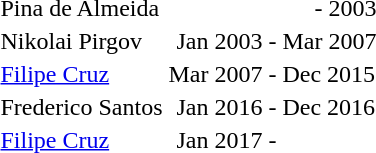<table border="0">
<tr>
<td></td>
<td>Pina de Almeida</td>
<td></td>
<td align=right>- 2003</td>
</tr>
<tr>
<td></td>
<td>Nikolai Pirgov</td>
<td align=right>Jan 2003 -</td>
<td align=right>Mar 2007</td>
</tr>
<tr>
<td></td>
<td><a href='#'>Filipe Cruz</a></td>
<td align=right>Mar 2007 -</td>
<td>Dec 2015</td>
</tr>
<tr>
<td></td>
<td>Frederico Santos</td>
<td align=right>Jan 2016 -</td>
<td>Dec 2016</td>
</tr>
<tr>
<td></td>
<td><a href='#'>Filipe Cruz</a></td>
<td align=right>Jan 2017 -</td>
<td></td>
</tr>
</table>
